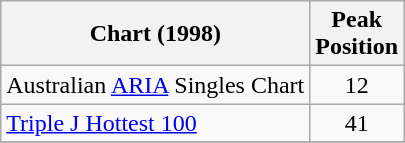<table class="wikitable">
<tr>
<th>Chart (1998)</th>
<th>Peak<br>Position</th>
</tr>
<tr>
<td>Australian <a href='#'>ARIA</a> Singles Chart</td>
<td style="text-align:center;">12</td>
</tr>
<tr>
<td><a href='#'>Triple J Hottest 100</a></td>
<td align="center">41</td>
</tr>
<tr>
</tr>
</table>
